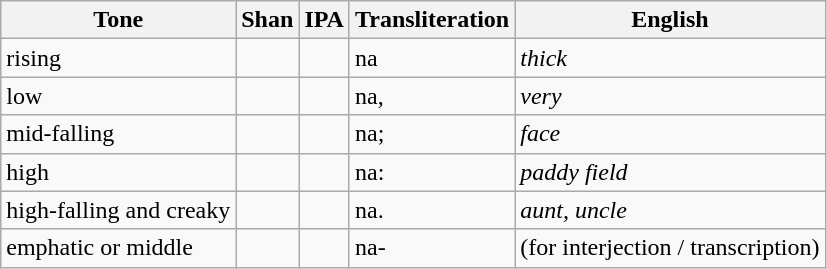<table class=wikitable>
<tr>
<th>Tone</th>
<th>Shan</th>
<th>IPA</th>
<th>Transliteration</th>
<th>English</th>
</tr>
<tr>
<td>rising</td>
<td></td>
<td></td>
<td>na</td>
<td><em>thick</em></td>
</tr>
<tr>
<td>low</td>
<td></td>
<td></td>
<td>na,</td>
<td><em>very</em></td>
</tr>
<tr>
<td>mid-falling</td>
<td></td>
<td></td>
<td>na;</td>
<td><em>face</em></td>
</tr>
<tr>
<td>high</td>
<td></td>
<td></td>
<td>na:</td>
<td><em>paddy field</em></td>
</tr>
<tr>
<td>high-falling and creaky</td>
<td></td>
<td></td>
<td>na.</td>
<td><em>aunt, uncle</em></td>
</tr>
<tr>
<td>emphatic or middle</td>
<td></td>
<td></td>
<td>na-</td>
<td>(for interjection / transcription)</td>
</tr>
</table>
